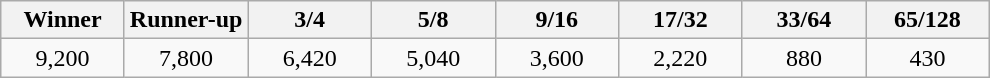<table class="wikitable" style="text-align:center">
<tr>
<th width="75">Winner</th>
<th width="75">Runner-up</th>
<th width="75">3/4</th>
<th width="75">5/8</th>
<th width="75">9/16</th>
<th width="75">17/32</th>
<th width="75">33/64</th>
<th width="75">65/128</th>
</tr>
<tr>
<td>9,200</td>
<td>7,800</td>
<td>6,420</td>
<td>5,040</td>
<td>3,600</td>
<td>2,220</td>
<td>880</td>
<td>430</td>
</tr>
</table>
